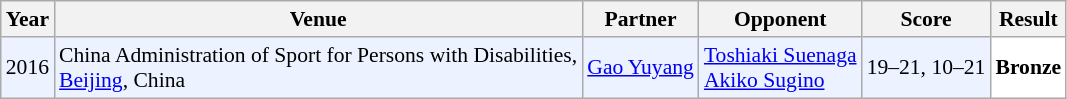<table class="sortable wikitable" style="font-size: 90%;">
<tr>
<th>Year</th>
<th>Venue</th>
<th>Partner</th>
<th>Opponent</th>
<th>Score</th>
<th>Result</th>
</tr>
<tr style="background:#ECF2FF">
<td align="center">2016</td>
<td align="left">China Administration of Sport for Persons with Disabilities,<br><a href='#'>Beijing</a>, China</td>
<td align="left"> <a href='#'>Gao Yuyang</a></td>
<td align="left"> <a href='#'>Toshiaki Suenaga</a><br> <a href='#'>Akiko Sugino</a></td>
<td align="left">19–21, 10–21</td>
<td style="text-align:left; background:white"> <strong>Bronze</strong></td>
</tr>
</table>
